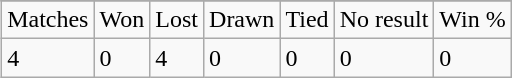<table class="wikitable" style="float: right; margin-left: 1em;">
<tr>
</tr>
<tr>
<td>Matches</td>
<td>Won</td>
<td>Lost</td>
<td>Drawn</td>
<td>Tied</td>
<td>No result</td>
<td>Win %</td>
</tr>
<tr>
<td>4</td>
<td>0</td>
<td>4</td>
<td>0</td>
<td>0</td>
<td>0</td>
<td>0</td>
</tr>
</table>
